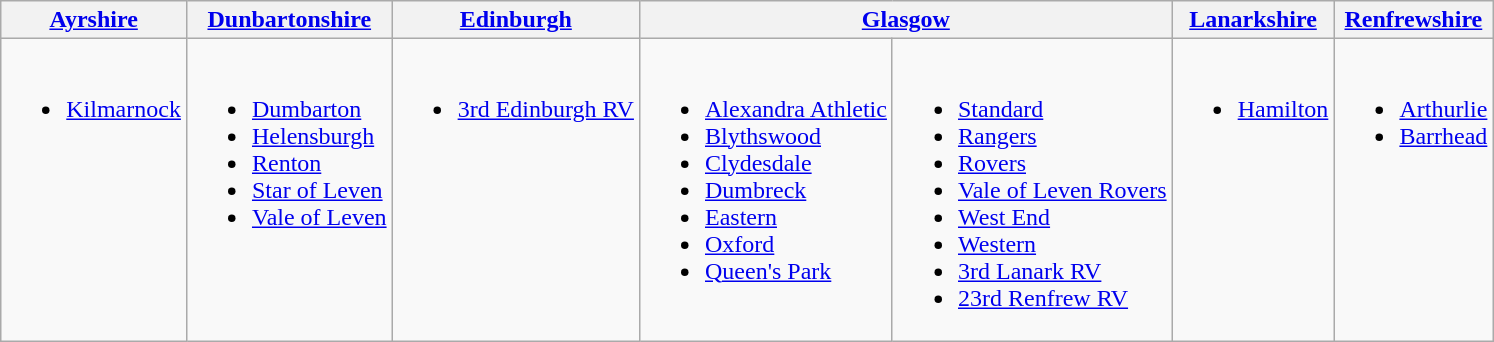<table class="wikitable" style="text-align:left">
<tr>
<th scope="col"><a href='#'>Ayrshire</a></th>
<th scope="col"><a href='#'>Dunbartonshire</a></th>
<th scope="col"><a href='#'>Edinburgh</a></th>
<th colspan=2 scope="col"><a href='#'>Glasgow</a></th>
<th scope="col"><a href='#'>Lanarkshire</a></th>
<th scope="col"><a href='#'>Renfrewshire</a></th>
</tr>
<tr>
<td valign=top><br><ul><li><a href='#'>Kilmarnock</a></li></ul></td>
<td valign=top><br><ul><li><a href='#'>Dumbarton</a></li><li><a href='#'>Helensburgh</a></li><li><a href='#'>Renton</a></li><li><a href='#'>Star of Leven</a></li><li><a href='#'>Vale of Leven</a></li></ul></td>
<td valign=top><br><ul><li><a href='#'>3rd Edinburgh RV</a></li></ul></td>
<td valign=top><br><ul><li><a href='#'>Alexandra Athletic</a></li><li><a href='#'>Blythswood</a></li><li><a href='#'>Clydesdale</a></li><li><a href='#'>Dumbreck</a></li><li><a href='#'>Eastern</a></li><li><a href='#'>Oxford</a></li><li><a href='#'>Queen's Park</a></li></ul></td>
<td valign=top><br><ul><li><a href='#'>Standard</a></li><li><a href='#'>Rangers</a></li><li><a href='#'>Rovers</a></li><li><a href='#'>Vale of Leven Rovers</a></li><li><a href='#'>West End</a></li><li><a href='#'>Western</a></li><li><a href='#'>3rd Lanark RV</a></li><li><a href='#'>23rd Renfrew RV</a></li></ul></td>
<td valign=top><br><ul><li><a href='#'>Hamilton</a></li></ul></td>
<td valign=top><br><ul><li><a href='#'>Arthurlie</a></li><li><a href='#'>Barrhead</a></li></ul></td>
</tr>
</table>
